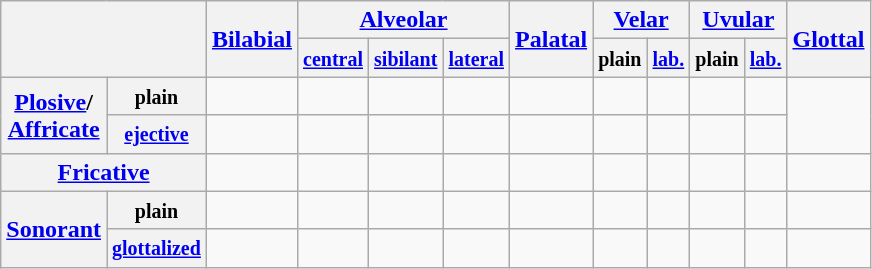<table class="wikitable" style="text-align: center;">
<tr>
<th rowspan="2" colspan="2"></th>
<th rowspan="2"><a href='#'>Bilabial</a></th>
<th colspan="3"><a href='#'>Alveolar</a></th>
<th rowspan="2"><a href='#'>Palatal</a></th>
<th colspan="2"><a href='#'>Velar</a></th>
<th colspan="2"><a href='#'>Uvular</a></th>
<th rowspan="2"><a href='#'>Glottal</a></th>
</tr>
<tr>
<th><small><a href='#'>central</a></small></th>
<th><small><a href='#'>sibilant</a></small></th>
<th><small><a href='#'>lateral</a></small></th>
<th><small>plain</small></th>
<th><small><a href='#'>lab.</a></small></th>
<th><small>plain</small></th>
<th><small><a href='#'>lab.</a></small></th>
</tr>
<tr>
<th rowspan="2"><a href='#'>Plosive</a>/<br><a href='#'>Affricate</a></th>
<th><small>plain</small></th>
<td></td>
<td></td>
<td></td>
<td></td>
<td></td>
<td></td>
<td></td>
<td></td>
<td></td>
<td rowspan="2"></td>
</tr>
<tr>
<th><small><a href='#'>ejective</a></small></th>
<td></td>
<td></td>
<td></td>
<td></td>
<td></td>
<td></td>
<td></td>
<td></td>
<td></td>
</tr>
<tr>
<th colspan="2"><a href='#'>Fricative</a></th>
<td></td>
<td></td>
<td></td>
<td></td>
<td></td>
<td></td>
<td></td>
<td></td>
<td></td>
<td></td>
</tr>
<tr>
<th rowspan="2"><a href='#'>Sonorant</a></th>
<th><small>plain</small></th>
<td></td>
<td></td>
<td></td>
<td></td>
<td></td>
<td></td>
<td></td>
<td></td>
<td></td>
<td></td>
</tr>
<tr>
<th><small><a href='#'>glottalized</a></small></th>
<td></td>
<td></td>
<td></td>
<td></td>
<td></td>
<td></td>
<td></td>
<td></td>
<td></td>
<td></td>
</tr>
</table>
